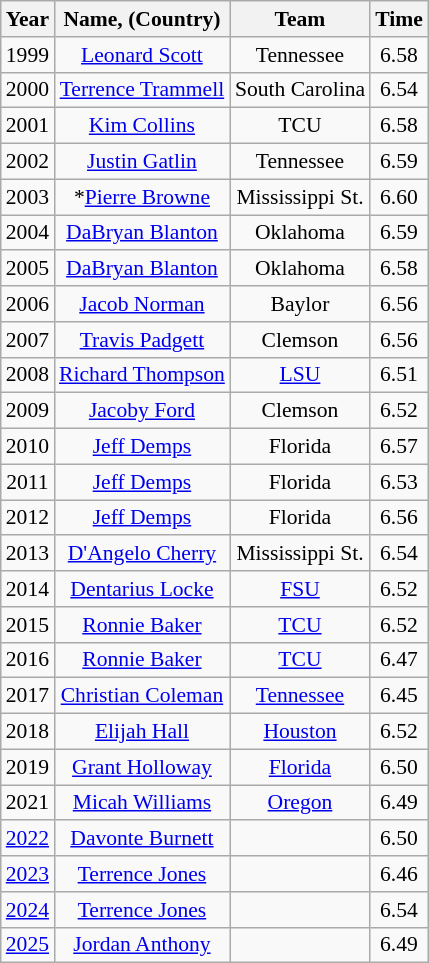<table class="wikitable sortable" style="font-size:90%; text-align: center;">
<tr>
<th>Year</th>
<th>Name, (Country)</th>
<th>Team</th>
<th>Time</th>
</tr>
<tr>
<td>1999</td>
<td><a href='#'>Leonard Scott</a></td>
<td>Tennessee</td>
<td>6.58</td>
</tr>
<tr>
<td>2000</td>
<td><a href='#'>Terrence Trammell</a></td>
<td>South Carolina</td>
<td>6.54</td>
</tr>
<tr>
<td>2001</td>
<td><a href='#'>Kim Collins</a> </td>
<td>TCU</td>
<td>6.58</td>
</tr>
<tr>
<td>2002</td>
<td><a href='#'>Justin Gatlin</a></td>
<td>Tennessee</td>
<td>6.59</td>
</tr>
<tr>
<td>2003</td>
<td>*<a href='#'>Pierre Browne</a> </td>
<td>Mississippi St.</td>
<td>6.60</td>
</tr>
<tr>
<td>2004</td>
<td><a href='#'>DaBryan Blanton</a></td>
<td>Oklahoma</td>
<td>6.59</td>
</tr>
<tr>
<td>2005</td>
<td><a href='#'>DaBryan Blanton</a></td>
<td>Oklahoma</td>
<td>6.58</td>
</tr>
<tr>
<td>2006</td>
<td><a href='#'>Jacob Norman</a></td>
<td>Baylor</td>
<td>6.56</td>
</tr>
<tr>
<td>2007</td>
<td><a href='#'>Travis Padgett</a></td>
<td>Clemson</td>
<td>6.56</td>
</tr>
<tr>
<td>2008</td>
<td><a href='#'>Richard Thompson</a> </td>
<td><a href='#'>LSU</a></td>
<td>6.51</td>
</tr>
<tr>
<td>2009</td>
<td><a href='#'>Jacoby Ford</a></td>
<td>Clemson</td>
<td>6.52</td>
</tr>
<tr>
<td>2010</td>
<td><a href='#'>Jeff Demps</a></td>
<td>Florida</td>
<td>6.57</td>
</tr>
<tr>
<td>2011</td>
<td><a href='#'>Jeff Demps</a></td>
<td>Florida</td>
<td>6.53</td>
</tr>
<tr>
<td>2012</td>
<td><a href='#'>Jeff Demps</a></td>
<td>Florida</td>
<td>6.56</td>
</tr>
<tr>
<td>2013</td>
<td><a href='#'>D'Angelo Cherry</a></td>
<td>Mississippi St.</td>
<td>6.54</td>
</tr>
<tr>
<td>2014</td>
<td><a href='#'>Dentarius Locke</a></td>
<td><a href='#'>FSU</a></td>
<td>6.52</td>
</tr>
<tr>
<td>2015</td>
<td><a href='#'>Ronnie Baker</a></td>
<td><a href='#'>TCU</a></td>
<td>6.52</td>
</tr>
<tr>
<td>2016</td>
<td><a href='#'>Ronnie Baker</a></td>
<td><a href='#'>TCU</a></td>
<td>6.47</td>
</tr>
<tr>
<td>2017</td>
<td><a href='#'>Christian Coleman</a></td>
<td><a href='#'>Tennessee</a></td>
<td>6.45</td>
</tr>
<tr>
<td>2018</td>
<td><a href='#'>Elijah Hall</a></td>
<td><a href='#'>Houston</a></td>
<td>6.52</td>
</tr>
<tr>
<td>2019</td>
<td><a href='#'>Grant Holloway</a></td>
<td><a href='#'>Florida</a></td>
<td>6.50</td>
</tr>
<tr>
<td>2021</td>
<td><a href='#'>Micah Williams</a></td>
<td><a href='#'>Oregon</a></td>
<td>6.49</td>
</tr>
<tr>
<td><a href='#'>2022</a></td>
<td><a href='#'>Davonte Burnett</a></td>
<td></td>
<td>6.50</td>
</tr>
<tr>
<td><a href='#'>2023</a></td>
<td><a href='#'>Terrence Jones</a></td>
<td></td>
<td>6.46</td>
</tr>
<tr>
<td><a href='#'>2024</a></td>
<td><a href='#'>Terrence Jones</a></td>
<td></td>
<td>6.54</td>
</tr>
<tr>
<td><a href='#'>2025</a></td>
<td><a href='#'>Jordan Anthony</a></td>
<td></td>
<td>6.49</td>
</tr>
</table>
